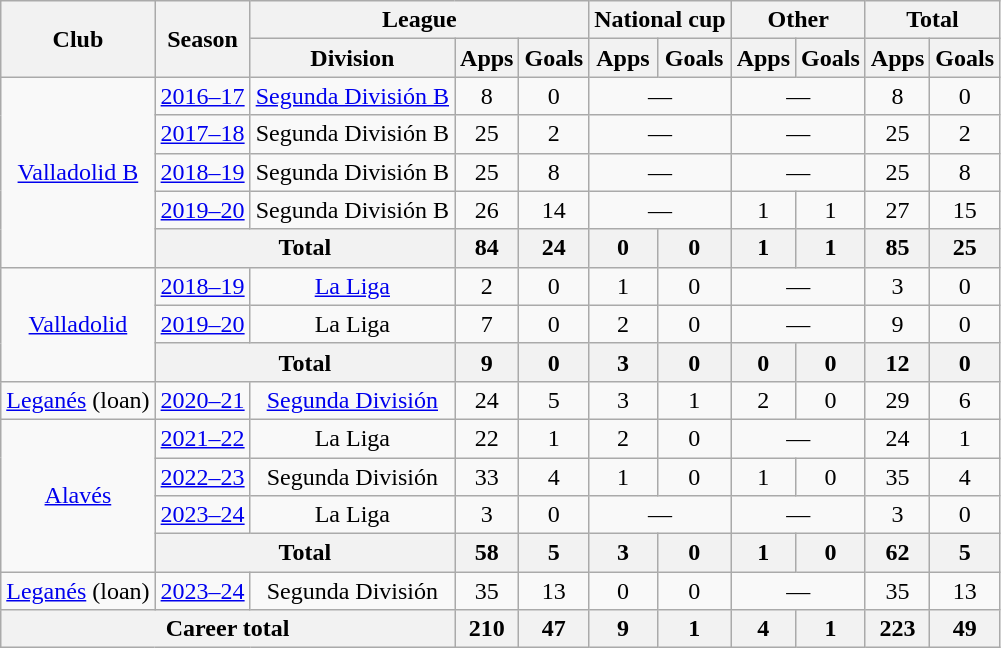<table class="wikitable" style="text-align:center">
<tr>
<th rowspan="2">Club</th>
<th rowspan="2">Season</th>
<th colspan="3">League</th>
<th colspan="2">National cup</th>
<th colspan="2">Other</th>
<th colspan="2">Total</th>
</tr>
<tr>
<th>Division</th>
<th>Apps</th>
<th>Goals</th>
<th>Apps</th>
<th>Goals</th>
<th>Apps</th>
<th>Goals</th>
<th>Apps</th>
<th>Goals</th>
</tr>
<tr>
<td rowspan="5"><a href='#'>Valladolid B</a></td>
<td><a href='#'>2016–17</a></td>
<td><a href='#'>Segunda División B</a></td>
<td>8</td>
<td>0</td>
<td colspan="2">—</td>
<td colspan="2">—</td>
<td>8</td>
<td>0</td>
</tr>
<tr>
<td><a href='#'>2017–18</a></td>
<td>Segunda División B</td>
<td>25</td>
<td>2</td>
<td colspan="2">—</td>
<td colspan="2">—</td>
<td>25</td>
<td>2</td>
</tr>
<tr>
<td><a href='#'>2018–19</a></td>
<td>Segunda División B</td>
<td>25</td>
<td>8</td>
<td colspan="2">—</td>
<td colspan="2">—</td>
<td>25</td>
<td>8</td>
</tr>
<tr>
<td><a href='#'>2019–20</a></td>
<td>Segunda División B</td>
<td>26</td>
<td>14</td>
<td colspan="2">—</td>
<td>1</td>
<td>1</td>
<td>27</td>
<td>15</td>
</tr>
<tr>
<th colspan="2">Total</th>
<th>84</th>
<th>24</th>
<th>0</th>
<th>0</th>
<th>1</th>
<th>1</th>
<th>85</th>
<th>25</th>
</tr>
<tr>
<td rowspan="3"><a href='#'>Valladolid</a></td>
<td><a href='#'>2018–19</a></td>
<td><a href='#'>La Liga</a></td>
<td>2</td>
<td>0</td>
<td>1</td>
<td>0</td>
<td colspan="2">—</td>
<td>3</td>
<td>0</td>
</tr>
<tr>
<td><a href='#'>2019–20</a></td>
<td>La Liga</td>
<td>7</td>
<td>0</td>
<td>2</td>
<td>0</td>
<td colspan="2">—</td>
<td>9</td>
<td>0</td>
</tr>
<tr>
<th colspan="2">Total</th>
<th>9</th>
<th>0</th>
<th>3</th>
<th>0</th>
<th>0</th>
<th>0</th>
<th>12</th>
<th>0</th>
</tr>
<tr>
<td><a href='#'>Leganés</a> (loan)</td>
<td><a href='#'>2020–21</a></td>
<td><a href='#'>Segunda División</a></td>
<td>24</td>
<td>5</td>
<td>3</td>
<td>1</td>
<td>2</td>
<td>0</td>
<td>29</td>
<td>6</td>
</tr>
<tr>
<td rowspan="4"><a href='#'>Alavés</a></td>
<td><a href='#'>2021–22</a></td>
<td>La Liga</td>
<td>22</td>
<td>1</td>
<td>2</td>
<td>0</td>
<td colspan="2">—</td>
<td>24</td>
<td>1</td>
</tr>
<tr>
<td><a href='#'>2022–23</a></td>
<td>Segunda División</td>
<td>33</td>
<td>4</td>
<td>1</td>
<td>0</td>
<td>1</td>
<td>0</td>
<td>35</td>
<td>4</td>
</tr>
<tr>
<td><a href='#'>2023–24</a></td>
<td>La Liga</td>
<td>3</td>
<td>0</td>
<td colspan="2">—</td>
<td colspan="2">—</td>
<td>3</td>
<td>0</td>
</tr>
<tr>
<th colspan="2">Total</th>
<th>58</th>
<th>5</th>
<th>3</th>
<th>0</th>
<th>1</th>
<th>0</th>
<th>62</th>
<th>5</th>
</tr>
<tr>
<td><a href='#'>Leganés</a> (loan)</td>
<td><a href='#'>2023–24</a></td>
<td>Segunda División</td>
<td>35</td>
<td>13</td>
<td>0</td>
<td>0</td>
<td colspan="2">—</td>
<td>35</td>
<td>13</td>
</tr>
<tr>
<th colspan="3">Career total</th>
<th>210</th>
<th>47</th>
<th>9</th>
<th>1</th>
<th>4</th>
<th>1</th>
<th>223</th>
<th>49</th>
</tr>
</table>
